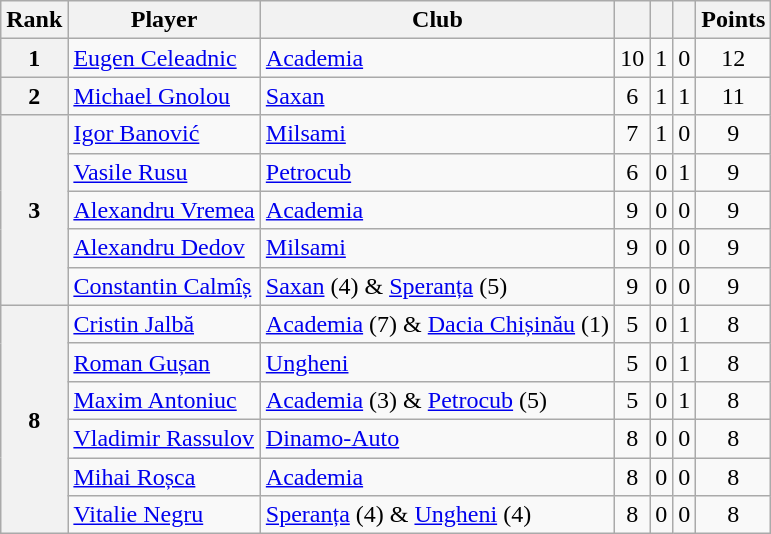<table class="wikitable">
<tr>
<th>Rank</th>
<th>Player</th>
<th>Club</th>
<th></th>
<th> </th>
<th></th>
<th>Points</th>
</tr>
<tr>
<th rowspan=1 align=center>1</th>
<td> <a href='#'>Eugen Celeadnic</a></td>
<td><a href='#'>Academia</a></td>
<td align=center>10</td>
<td align=center>1</td>
<td align=center>0</td>
<td align=center>12</td>
</tr>
<tr>
<th rowspan=1 align=center>2</th>
<td> <a href='#'>Michael Gnolou</a></td>
<td><a href='#'>Saxan</a></td>
<td align=center>6</td>
<td align=center>1</td>
<td align=center>1</td>
<td align=center>11</td>
</tr>
<tr>
<th rowspan=5 align=center>3</th>
<td> <a href='#'>Igor Banović</a></td>
<td><a href='#'>Milsami</a></td>
<td align=center>7</td>
<td align=center>1</td>
<td align=center>0</td>
<td align=center>9</td>
</tr>
<tr>
<td> <a href='#'>Vasile Rusu</a></td>
<td><a href='#'>Petrocub</a></td>
<td align=center>6</td>
<td align=center>0</td>
<td align=center>1</td>
<td align=center>9</td>
</tr>
<tr>
<td> <a href='#'>Alexandru Vremea</a></td>
<td><a href='#'>Academia</a></td>
<td align=center>9</td>
<td align=center>0</td>
<td align=center>0</td>
<td align=center>9</td>
</tr>
<tr>
<td> <a href='#'>Alexandru Dedov</a></td>
<td><a href='#'>Milsami</a></td>
<td align=center>9</td>
<td align=center>0</td>
<td align=center>0</td>
<td align=center>9</td>
</tr>
<tr>
<td> <a href='#'>Constantin Calmîș</a></td>
<td><a href='#'>Saxan</a> (4) & <a href='#'>Speranța</a> (5)</td>
<td align=center>9</td>
<td align=center>0</td>
<td align=center>0</td>
<td align=center>9</td>
</tr>
<tr>
<th rowspan=6 align=center>8</th>
<td> <a href='#'>Cristin Jalbă</a></td>
<td><a href='#'>Academia</a> (7) & <a href='#'>Dacia Chișinău</a> (1)</td>
<td align=center>5</td>
<td align=center>0</td>
<td align=center>1</td>
<td align=center>8</td>
</tr>
<tr>
<td> <a href='#'>Roman Gușan</a></td>
<td><a href='#'>Ungheni</a></td>
<td align=center>5</td>
<td align=center>0</td>
<td align=center>1</td>
<td align=center>8</td>
</tr>
<tr>
<td> <a href='#'>Maxim Antoniuc</a></td>
<td><a href='#'>Academia</a> (3) & <a href='#'>Petrocub</a> (5)</td>
<td align=center>5</td>
<td align=center>0</td>
<td align=center>1</td>
<td align=center>8</td>
</tr>
<tr>
<td> <a href='#'>Vladimir Rassulov</a></td>
<td><a href='#'>Dinamo-Auto</a></td>
<td align=center>8</td>
<td align=center>0</td>
<td align=center>0</td>
<td align=center>8</td>
</tr>
<tr>
<td> <a href='#'>Mihai Roșca</a></td>
<td><a href='#'>Academia</a></td>
<td align=center>8</td>
<td align=center>0</td>
<td align=center>0</td>
<td align=center>8</td>
</tr>
<tr>
<td> <a href='#'>Vitalie Negru</a></td>
<td><a href='#'>Speranța</a> (4) & <a href='#'>Ungheni</a> (4)</td>
<td align=center>8</td>
<td align=center>0</td>
<td align=center>0</td>
<td align=center>8</td>
</tr>
</table>
